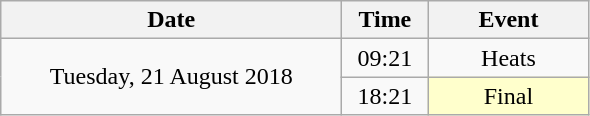<table class = "wikitable" style="text-align:center;">
<tr>
<th width=220>Date</th>
<th width=50>Time</th>
<th width=100>Event</th>
</tr>
<tr>
<td rowspan=2>Tuesday, 21 August 2018</td>
<td>09:21</td>
<td>Heats</td>
</tr>
<tr>
<td>18:21</td>
<td bgcolor=ffffcc>Final</td>
</tr>
</table>
